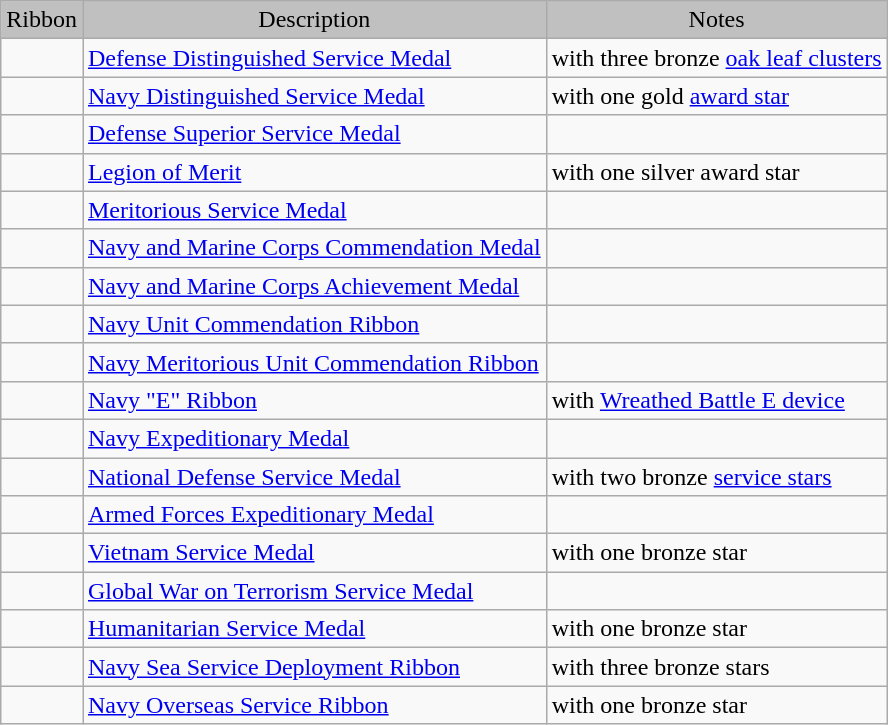<table class="wikitable">
<tr style="text-align:center; background:silver;">
<td>Ribbon</td>
<td style="background:silver; text-align:center;">Description</td>
<td style="background:silver; text-align:center;">Notes</td>
</tr>
<tr>
<td></td>
<td><a href='#'>Defense Distinguished Service Medal</a></td>
<td>with three bronze <a href='#'>oak leaf clusters</a></td>
</tr>
<tr>
<td></td>
<td><a href='#'>Navy Distinguished Service Medal</a></td>
<td>with one gold <a href='#'>award star</a></td>
</tr>
<tr>
<td></td>
<td><a href='#'>Defense Superior Service Medal</a></td>
<td></td>
</tr>
<tr>
<td></td>
<td><a href='#'>Legion of Merit</a></td>
<td>with one silver award star</td>
</tr>
<tr>
<td></td>
<td><a href='#'>Meritorious Service Medal</a></td>
<td></td>
</tr>
<tr>
<td></td>
<td><a href='#'>Navy and Marine Corps Commendation Medal</a></td>
<td></td>
</tr>
<tr>
<td></td>
<td><a href='#'>Navy and Marine Corps Achievement Medal</a></td>
<td></td>
</tr>
<tr>
<td></td>
<td><a href='#'>Navy Unit Commendation Ribbon</a></td>
<td></td>
</tr>
<tr>
<td></td>
<td><a href='#'>Navy Meritorious Unit Commendation Ribbon</a></td>
<td></td>
</tr>
<tr>
<td></td>
<td><a href='#'>Navy "E" Ribbon</a></td>
<td>with <a href='#'>Wreathed Battle E device</a></td>
</tr>
<tr>
<td></td>
<td><a href='#'>Navy Expeditionary Medal</a></td>
<td></td>
</tr>
<tr>
<td></td>
<td><a href='#'>National Defense Service Medal</a></td>
<td>with two bronze <a href='#'>service stars</a></td>
</tr>
<tr>
<td></td>
<td><a href='#'>Armed Forces Expeditionary Medal</a></td>
<td></td>
</tr>
<tr>
<td></td>
<td><a href='#'>Vietnam Service Medal</a></td>
<td>with one bronze star</td>
</tr>
<tr>
<td></td>
<td><a href='#'>Global War on Terrorism Service Medal</a></td>
<td></td>
</tr>
<tr>
<td></td>
<td><a href='#'>Humanitarian Service Medal</a></td>
<td>with one bronze star</td>
</tr>
<tr>
<td></td>
<td><a href='#'>Navy Sea Service Deployment Ribbon</a></td>
<td>with three bronze stars</td>
</tr>
<tr>
<td></td>
<td><a href='#'>Navy Overseas Service Ribbon</a></td>
<td>with one bronze star</td>
</tr>
</table>
